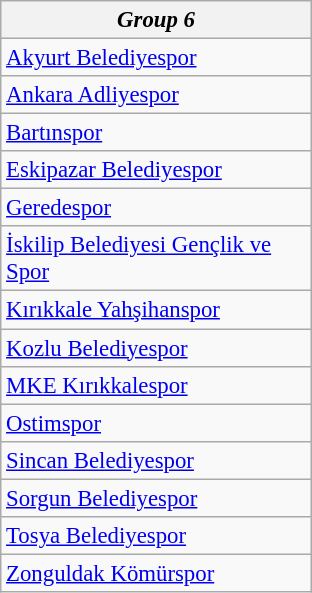<table class="wikitable collapsible collapsed" style="font-size:95%;">
<tr>
<th colspan="1" width="200"><em>Group 6</em></th>
</tr>
<tr>
<td><a href='#'>Akyurt Belediyespor</a></td>
</tr>
<tr>
<td><a href='#'>Ankara Adliyespor</a></td>
</tr>
<tr>
<td><a href='#'>Bartınspor</a></td>
</tr>
<tr>
<td><a href='#'>Eskipazar Belediyespor</a></td>
</tr>
<tr>
<td><a href='#'>Geredespor</a></td>
</tr>
<tr>
<td><a href='#'>İskilip Belediyesi Gençlik ve Spor</a></td>
</tr>
<tr>
<td><a href='#'>Kırıkkale Yahşihanspor</a></td>
</tr>
<tr>
<td><a href='#'>Kozlu Belediyespor</a></td>
</tr>
<tr>
<td><a href='#'>MKE Kırıkkalespor</a></td>
</tr>
<tr>
<td><a href='#'>Ostimspor</a></td>
</tr>
<tr>
<td><a href='#'>Sincan Belediyespor</a></td>
</tr>
<tr>
<td><a href='#'>Sorgun Belediyespor</a></td>
</tr>
<tr>
<td><a href='#'>Tosya Belediyespor</a></td>
</tr>
<tr>
<td><a href='#'>Zonguldak Kömürspor</a></td>
</tr>
</table>
